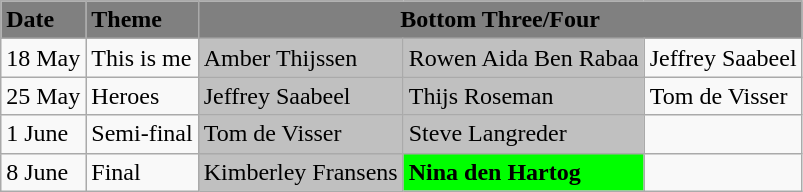<table class="wikitable">
<tr bgcolor=#808080>
<td><strong>Date</strong></td>
<td><strong>Theme</strong></td>
<td colspan=4 align="center"><strong>Bottom Three/Four</strong></td>
</tr>
<tr>
<td>18 May</td>
<td>This is me</td>
<td bgcolor="#C0C0C0">Amber Thijssen</td>
<td bgcolor="#C0C0C0">Rowen Aida Ben Rabaa</td>
<td>Jeffrey Saabeel</td>
</tr>
<tr>
<td>25 May</td>
<td>Heroes</td>
<td bgcolor="#C0C0C0">Jeffrey Saabeel</td>
<td bgcolor="#C0C0C0">Thijs Roseman</td>
<td>Tom de Visser</td>
</tr>
<tr>
<td>1 June</td>
<td>Semi-final</td>
<td bgcolor="#C0C0C0">Tom de Visser</td>
<td bgcolor="#C0C0C0">Steve Langreder</td>
<td></td>
</tr>
<tr>
<td>8 June</td>
<td>Final</td>
<td bgcolor="#C0C0C0">Kimberley Fransens</td>
<td bgcolor="lime"><strong>Nina den Hartog</strong></td>
</tr>
</table>
